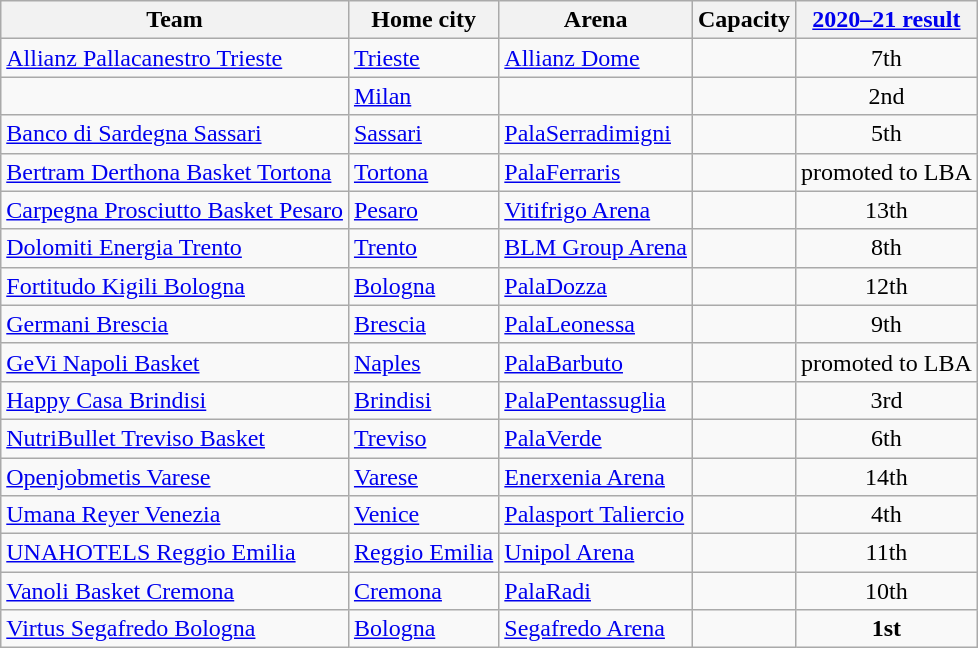<table class="wikitable sortable" style="margin:1em 2em 1em 1em;">
<tr>
<th>Team</th>
<th>Home city</th>
<th>Arena</th>
<th>Capacity</th>
<th><a href='#'>2020–21 result</a></th>
</tr>
<tr>
<td><a href='#'>Allianz Pallacanestro Trieste</a></td>
<td><a href='#'>Trieste</a></td>
<td><a href='#'>Allianz Dome</a></td>
<td align="center"></td>
<td align="center">7th</td>
</tr>
<tr>
<td></td>
<td><a href='#'>Milan</a></td>
<td></td>
<td align="center"></td>
<td align="center">2nd</td>
</tr>
<tr>
<td><a href='#'>Banco di Sardegna Sassari</a></td>
<td><a href='#'>Sassari</a></td>
<td><a href='#'>PalaSerradimigni</a></td>
<td align="center"></td>
<td align="center">5th</td>
</tr>
<tr>
<td><a href='#'>Bertram Derthona Basket Tortona</a></td>
<td><a href='#'>Tortona</a></td>
<td><a href='#'>PalaFerraris</a></td>
<td align="center"></td>
<td align="center">promoted to LBA</td>
</tr>
<tr>
<td><a href='#'>Carpegna Prosciutto Basket Pesaro</a></td>
<td><a href='#'>Pesaro</a></td>
<td><a href='#'>Vitifrigo Arena</a></td>
<td align="center"></td>
<td align="center">13th</td>
</tr>
<tr>
<td><a href='#'>Dolomiti Energia Trento</a></td>
<td><a href='#'>Trento</a></td>
<td><a href='#'>BLM Group Arena</a></td>
<td align="center"></td>
<td align="center">8th</td>
</tr>
<tr>
<td><a href='#'>Fortitudo Kigili Bologna</a></td>
<td><a href='#'>Bologna</a></td>
<td><a href='#'>PalaDozza</a></td>
<td align="center"></td>
<td align="center">12th</td>
</tr>
<tr>
<td><a href='#'>Germani Brescia</a></td>
<td><a href='#'>Brescia</a></td>
<td><a href='#'>PalaLeonessa</a></td>
<td align="center"></td>
<td align="center">9th</td>
</tr>
<tr>
<td><a href='#'>GeVi Napoli Basket</a></td>
<td><a href='#'>Naples</a></td>
<td><a href='#'>PalaBarbuto</a></td>
<td align="center"></td>
<td align="center">promoted to LBA</td>
</tr>
<tr>
<td><a href='#'>Happy Casa Brindisi</a></td>
<td><a href='#'>Brindisi</a></td>
<td><a href='#'>PalaPentassuglia</a></td>
<td align="center"></td>
<td align="center">3rd</td>
</tr>
<tr>
<td><a href='#'>NutriBullet Treviso Basket</a></td>
<td><a href='#'>Treviso</a></td>
<td><a href='#'>PalaVerde</a></td>
<td align="center"></td>
<td align="center">6th</td>
</tr>
<tr>
<td><a href='#'>Openjobmetis Varese</a></td>
<td><a href='#'>Varese</a></td>
<td><a href='#'>Enerxenia Arena</a></td>
<td align="center"></td>
<td align="center">14th</td>
</tr>
<tr>
<td><a href='#'>Umana Reyer Venezia</a></td>
<td><a href='#'>Venice</a></td>
<td><a href='#'>Palasport Taliercio</a></td>
<td align="center"></td>
<td align="center">4th</td>
</tr>
<tr>
<td><a href='#'>UNAHOTELS Reggio Emilia</a></td>
<td><a href='#'>Reggio Emilia</a></td>
<td><a href='#'>Unipol Arena</a></td>
<td align="center"></td>
<td align="center">11th</td>
</tr>
<tr>
<td><a href='#'>Vanoli Basket Cremona</a></td>
<td><a href='#'>Cremona</a></td>
<td><a href='#'>PalaRadi</a></td>
<td align="center"></td>
<td align="center">10th</td>
</tr>
<tr>
<td><a href='#'>Virtus Segafredo Bologna</a></td>
<td><a href='#'>Bologna</a></td>
<td><a href='#'>Segafredo Arena</a></td>
<td align="center"></td>
<td align="center"><strong>1st</strong></td>
</tr>
</table>
